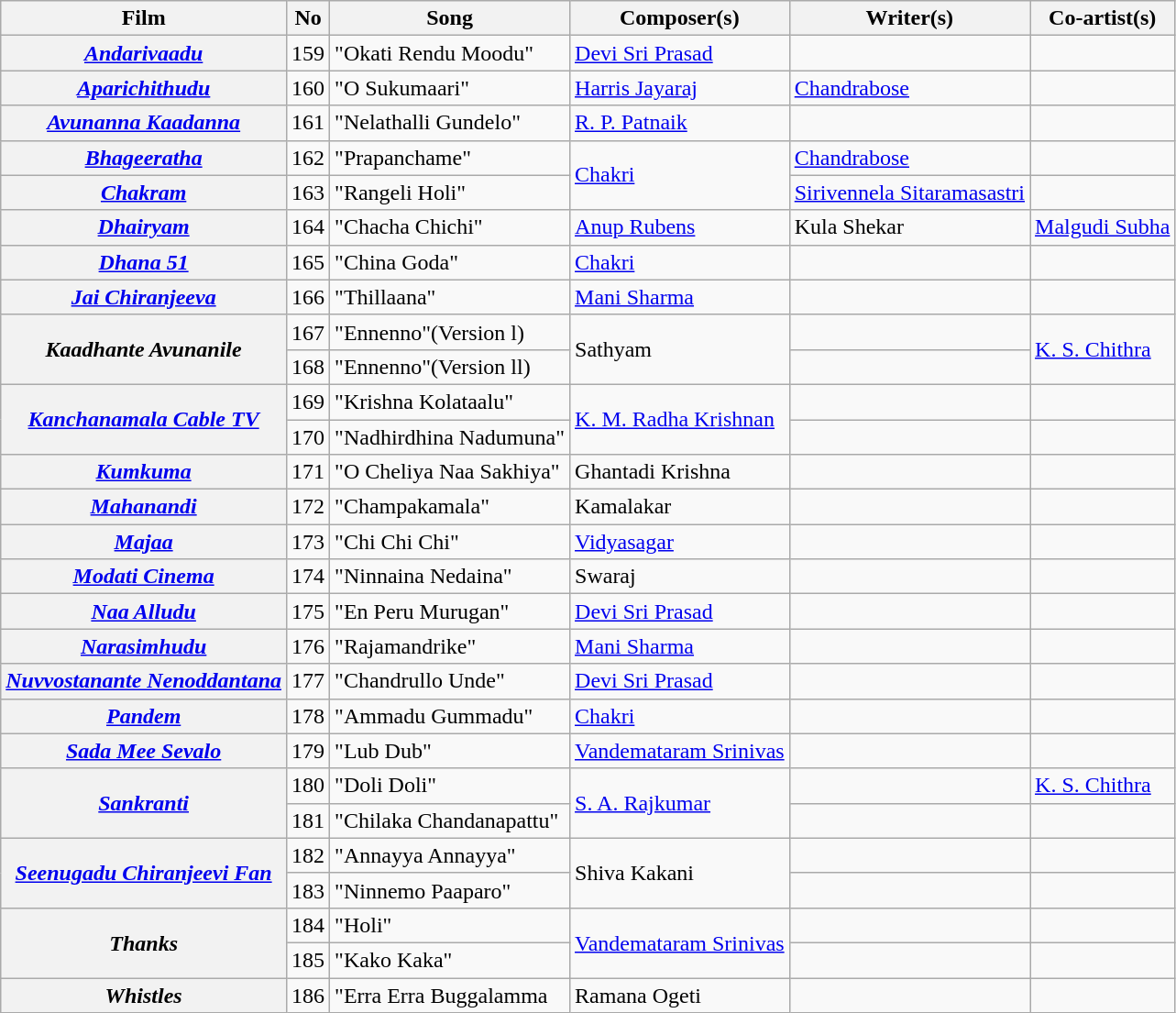<table class="wikitable">
<tr>
<th>Film</th>
<th>No</th>
<th>Song</th>
<th>Composer(s)</th>
<th>Writer(s)</th>
<th>Co-artist(s)</th>
</tr>
<tr>
<th><em><a href='#'>Andarivaadu</a></em></th>
<td>159</td>
<td>"Okati Rendu Moodu"</td>
<td><a href='#'>Devi Sri Prasad</a></td>
<td></td>
<td></td>
</tr>
<tr>
<th><em><a href='#'>Aparichithudu</a></em></th>
<td>160</td>
<td>"O Sukumaari"</td>
<td><a href='#'>Harris Jayaraj</a></td>
<td><a href='#'>Chandrabose</a></td>
<td></td>
</tr>
<tr>
<th><em><a href='#'>Avunanna Kaadanna</a></em></th>
<td>161</td>
<td>"Nelathalli Gundelo"</td>
<td><a href='#'>R. P. Patnaik</a></td>
<td></td>
<td></td>
</tr>
<tr>
<th><a href='#'><em>Bhageeratha</em></a></th>
<td>162</td>
<td>"Prapanchame"</td>
<td rowspan="2"><a href='#'>Chakri</a></td>
<td><a href='#'>Chandrabose</a></td>
<td></td>
</tr>
<tr>
<th><em><a href='#'>Chakram</a></em></th>
<td>163</td>
<td>"Rangeli Holi"</td>
<td><a href='#'>Sirivennela Sitaramasastri</a></td>
<td></td>
</tr>
<tr>
<th><a href='#'><em>Dhairyam</em></a></th>
<td>164</td>
<td>"Chacha Chichi"</td>
<td><a href='#'>Anup Rubens</a></td>
<td>Kula Shekar</td>
<td><a href='#'>Malgudi Subha</a></td>
</tr>
<tr>
<th><em><a href='#'>Dhana 51</a></em></th>
<td>165</td>
<td>"China Goda"</td>
<td><a href='#'>Chakri</a></td>
<td></td>
<td></td>
</tr>
<tr>
<th><em><a href='#'>Jai Chiranjeeva</a></em></th>
<td>166</td>
<td>"Thillaana"</td>
<td><a href='#'>Mani Sharma</a></td>
<td></td>
<td></td>
</tr>
<tr>
<th rowspan="2"><em>Kaadhante Avunanile</em></th>
<td>167</td>
<td>"Ennenno"(Version l)</td>
<td rowspan="2">Sathyam</td>
<td></td>
<td rowspan="2"><a href='#'>K. S. Chithra</a></td>
</tr>
<tr>
<td>168</td>
<td>"Ennenno"(Version ll)</td>
<td></td>
</tr>
<tr>
<th rowspan="2"><em><a href='#'>Kanchanamala Cable TV</a></em></th>
<td>169</td>
<td>"Krishna Kolataalu"</td>
<td rowspan="2"><a href='#'>K. M. Radha Krishnan</a></td>
<td></td>
<td></td>
</tr>
<tr>
<td>170</td>
<td>"Nadhirdhina Nadumuna"</td>
<td></td>
<td></td>
</tr>
<tr>
<th><em><a href='#'>Kumkuma</a></em></th>
<td>171</td>
<td>"O Cheliya Naa Sakhiya"</td>
<td>Ghantadi Krishna</td>
<td></td>
<td></td>
</tr>
<tr>
<th><a href='#'><em>Mahanandi</em></a></th>
<td>172</td>
<td>"Champakamala"</td>
<td>Kamalakar</td>
<td></td>
<td></td>
</tr>
<tr>
<th><em><a href='#'>Majaa</a></em></th>
<td>173</td>
<td>"Chi Chi Chi"</td>
<td><a href='#'>Vidyasagar</a></td>
<td></td>
<td></td>
</tr>
<tr>
<th><em><a href='#'>Modati Cinema</a></em></th>
<td>174</td>
<td>"Ninnaina Nedaina"</td>
<td>Swaraj</td>
<td></td>
<td></td>
</tr>
<tr>
<th><em><a href='#'>Naa Alludu</a></em></th>
<td>175</td>
<td>"En Peru Murugan"</td>
<td><a href='#'>Devi Sri Prasad</a></td>
<td></td>
<td></td>
</tr>
<tr>
<th><em><a href='#'>Narasimhudu</a></em></th>
<td>176</td>
<td>"Rajamandrike"</td>
<td><a href='#'>Mani Sharma</a></td>
<td></td>
<td></td>
</tr>
<tr>
<th><em><a href='#'>Nuvvostanante Nenoddantana</a></em></th>
<td>177</td>
<td>"Chandrullo Unde"</td>
<td><a href='#'>Devi Sri Prasad</a></td>
<td></td>
<td></td>
</tr>
<tr>
<th><em><a href='#'>Pandem</a></em></th>
<td>178</td>
<td>"Ammadu Gummadu"</td>
<td><a href='#'>Chakri</a></td>
<td></td>
<td></td>
</tr>
<tr>
<th><em><a href='#'>Sada Mee Sevalo</a></em></th>
<td>179</td>
<td>"Lub Dub"</td>
<td><a href='#'>Vandemataram Srinivas</a></td>
<td></td>
<td></td>
</tr>
<tr>
<th rowspan="2"><a href='#'><em>Sankranti</em></a></th>
<td>180</td>
<td>"Doli Doli"</td>
<td rowspan="2"><a href='#'>S. A. Rajkumar</a></td>
<td></td>
<td><a href='#'>K. S. Chithra</a></td>
</tr>
<tr>
<td>181</td>
<td>"Chilaka Chandanapattu"</td>
<td></td>
<td></td>
</tr>
<tr>
<th rowspan="2"><em><a href='#'>Seenugadu Chiranjeevi Fan</a></em></th>
<td>182</td>
<td>"Annayya Annayya"</td>
<td rowspan="2">Shiva Kakani</td>
<td></td>
<td></td>
</tr>
<tr>
<td>183</td>
<td>"Ninnemo Paaparo"</td>
<td></td>
<td></td>
</tr>
<tr>
<th rowspan="2"><em>Thanks</em></th>
<td>184</td>
<td>"Holi"</td>
<td rowspan="2"><a href='#'>Vandemataram Srinivas</a></td>
<td></td>
<td></td>
</tr>
<tr>
<td>185</td>
<td>"Kako Kaka"</td>
<td></td>
<td></td>
</tr>
<tr>
<th><em>Whistles</em></th>
<td>186</td>
<td>"Erra Erra Buggalamma</td>
<td>Ramana Ogeti</td>
<td></td>
<td></td>
</tr>
</table>
